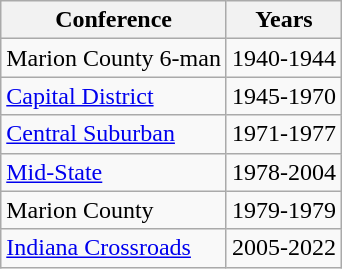<table class="wikitable">
<tr>
<th>Conference</th>
<th>Years</th>
</tr>
<tr>
<td>Marion County 6-man</td>
<td>1940-1944</td>
</tr>
<tr>
<td><a href='#'>Capital District</a></td>
<td>1945-1970</td>
</tr>
<tr>
<td><a href='#'>Central Suburban</a></td>
<td>1971-1977</td>
</tr>
<tr>
<td><a href='#'>Mid-State</a></td>
<td>1978-2004</td>
</tr>
<tr>
<td>Marion County</td>
<td>1979-1979</td>
</tr>
<tr>
<td><a href='#'>Indiana Crossroads</a></td>
<td>2005-2022</td>
</tr>
</table>
